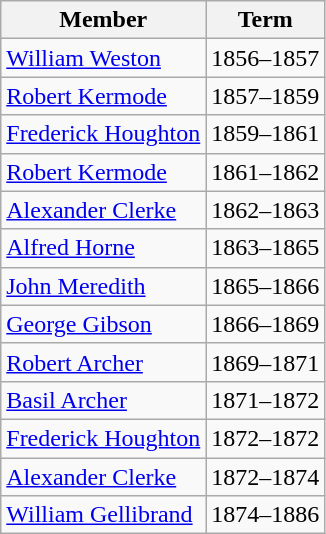<table class="wikitable">
<tr>
<th>Member</th>
<th>Term</th>
</tr>
<tr>
<td><a href='#'>William Weston</a></td>
<td>1856–1857</td>
</tr>
<tr>
<td><a href='#'>Robert Kermode</a></td>
<td>1857–1859</td>
</tr>
<tr>
<td><a href='#'>Frederick Houghton</a></td>
<td>1859–1861</td>
</tr>
<tr>
<td><a href='#'>Robert Kermode</a></td>
<td>1861–1862</td>
</tr>
<tr>
<td><a href='#'>Alexander Clerke</a></td>
<td>1862–1863</td>
</tr>
<tr>
<td><a href='#'>Alfred Horne</a></td>
<td>1863–1865</td>
</tr>
<tr>
<td><a href='#'>John Meredith</a></td>
<td>1865–1866</td>
</tr>
<tr>
<td><a href='#'>George Gibson</a></td>
<td>1866–1869</td>
</tr>
<tr>
<td><a href='#'>Robert Archer</a></td>
<td>1869–1871</td>
</tr>
<tr>
<td><a href='#'>Basil Archer</a></td>
<td>1871–1872</td>
</tr>
<tr>
<td><a href='#'>Frederick Houghton</a></td>
<td>1872–1872</td>
</tr>
<tr>
<td><a href='#'>Alexander Clerke</a></td>
<td>1872–1874</td>
</tr>
<tr>
<td><a href='#'>William Gellibrand</a></td>
<td>1874–1886</td>
</tr>
</table>
